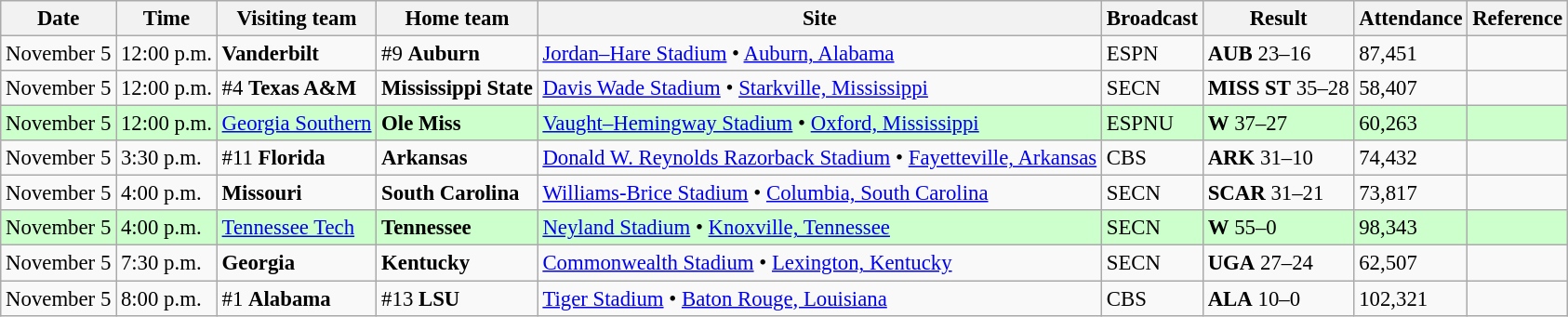<table class="wikitable" style="font-size:95%;">
<tr>
<th>Date</th>
<th>Time</th>
<th>Visiting team</th>
<th>Home team</th>
<th>Site</th>
<th>Broadcast</th>
<th>Result</th>
<th>Attendance</th>
<th class="unsortable">Reference</th>
</tr>
<tr bgcolor=>
<td>November 5</td>
<td>12:00 p.m.</td>
<td><strong>Vanderbilt</strong></td>
<td>#9 <strong>Auburn</strong></td>
<td><a href='#'>Jordan–Hare Stadium</a> • <a href='#'>Auburn, Alabama</a></td>
<td>ESPN</td>
<td><strong>AUB</strong> 23–16</td>
<td>87,451</td>
<td></td>
</tr>
<tr bgcolor=>
<td>November 5</td>
<td>12:00 p.m.</td>
<td>#4 <strong>Texas A&M</strong></td>
<td><strong>Mississippi State</strong></td>
<td><a href='#'>Davis Wade Stadium</a> • <a href='#'>Starkville, Mississippi</a></td>
<td>SECN</td>
<td><strong>MISS ST</strong> 35–28</td>
<td>58,407</td>
<td></td>
</tr>
<tr bgcolor=ccffcc>
<td>November 5</td>
<td>12:00 p.m.</td>
<td><a href='#'>Georgia Southern</a></td>
<td><strong>Ole Miss</strong></td>
<td><a href='#'>Vaught–Hemingway Stadium</a> • <a href='#'>Oxford, Mississippi</a></td>
<td>ESPNU</td>
<td><strong>W</strong> 37–27</td>
<td>60,263</td>
<td></td>
</tr>
<tr bgcolor=>
<td>November 5</td>
<td>3:30 p.m.</td>
<td>#11 <strong>Florida</strong></td>
<td><strong>Arkansas</strong></td>
<td><a href='#'>Donald W. Reynolds Razorback Stadium</a> • <a href='#'>Fayetteville, Arkansas</a></td>
<td>CBS</td>
<td><strong>ARK</strong> 31–10</td>
<td>74,432</td>
<td></td>
</tr>
<tr bgcolor=>
<td>November 5</td>
<td>4:00 p.m.</td>
<td><strong>Missouri</strong></td>
<td><strong>South Carolina</strong></td>
<td><a href='#'>Williams-Brice Stadium</a> • <a href='#'>Columbia, South Carolina</a></td>
<td>SECN</td>
<td><strong>SCAR</strong> 31–21</td>
<td>73,817</td>
<td></td>
</tr>
<tr bgcolor=ccffcc>
<td>November 5</td>
<td>4:00 p.m.</td>
<td><a href='#'>Tennessee Tech</a></td>
<td><strong>Tennessee</strong></td>
<td><a href='#'>Neyland Stadium</a> • <a href='#'>Knoxville, Tennessee</a></td>
<td>SECN</td>
<td><strong>W</strong> 55–0</td>
<td>98,343</td>
<td></td>
</tr>
<tr bgcolor=>
<td>November 5</td>
<td>7:30 p.m.</td>
<td><strong>Georgia</strong></td>
<td><strong>Kentucky</strong></td>
<td><a href='#'>Commonwealth Stadium</a> • <a href='#'>Lexington, Kentucky</a></td>
<td>SECN</td>
<td><strong>UGA</strong> 27–24</td>
<td>62,507</td>
<td></td>
</tr>
<tr bgcolor=>
<td>November 5</td>
<td>8:00 p.m.</td>
<td>#1 <strong>Alabama</strong></td>
<td>#13 <strong>LSU</strong></td>
<td><a href='#'>Tiger Stadium</a> • <a href='#'>Baton Rouge, Louisiana</a></td>
<td>CBS</td>
<td><strong>ALA</strong> 10–0</td>
<td>102,321</td>
<td></td>
</tr>
</table>
